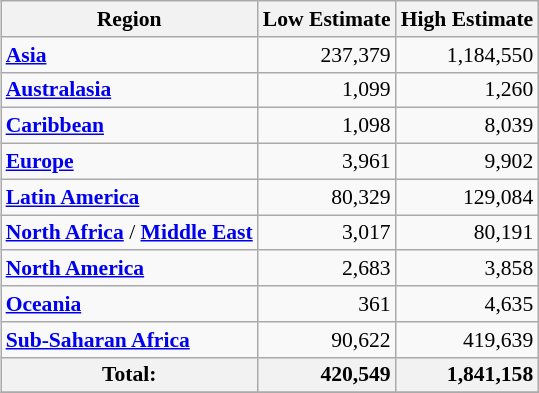<table class="wikitable sortable" style="width:auto; float:right; clear:right; margin:0 0 0.5em 1em; text-align:right; font-size: 90%;">
<tr>
<th>Region</th>
<th>Low Estimate</th>
<th>High Estimate</th>
</tr>
<tr>
<td align="left"><strong><a href='#'>Asia</a></strong></td>
<td>237,379</td>
<td>1,184,550</td>
</tr>
<tr>
<td align="left"><strong><a href='#'>Australasia</a></strong></td>
<td>1,099</td>
<td>1,260</td>
</tr>
<tr>
<td align="left"><strong><a href='#'>Caribbean</a></strong></td>
<td>1,098</td>
<td>8,039</td>
</tr>
<tr>
<td align="left"><strong><a href='#'>Europe</a></strong></td>
<td>3,961</td>
<td>9,902</td>
</tr>
<tr>
<td align="left"><strong><a href='#'>Latin America</a></strong></td>
<td>80,329</td>
<td>129,084</td>
</tr>
<tr>
<td align="left"><strong><a href='#'>North Africa</a></strong> / <strong><a href='#'>Middle East</a></strong></td>
<td>3,017</td>
<td>80,191</td>
</tr>
<tr>
<td align="left"><strong><a href='#'>North America</a></strong></td>
<td>2,683</td>
<td>3,858</td>
</tr>
<tr>
<td align="left"><strong><a href='#'>Oceania</a></strong></td>
<td>361</td>
<td>4,635</td>
</tr>
<tr>
<td align="left"><strong><a href='#'>Sub-Saharan Africa</a></strong></td>
<td>90,622</td>
<td>419,639</td>
</tr>
<tr>
<th style="text-align:center" class="unsortable">Total:</th>
<th style="text-align:right" class="unsortable">420,549</th>
<th style="text-align:right" class="unsortable">1,841,158</th>
</tr>
<tr>
</tr>
</table>
